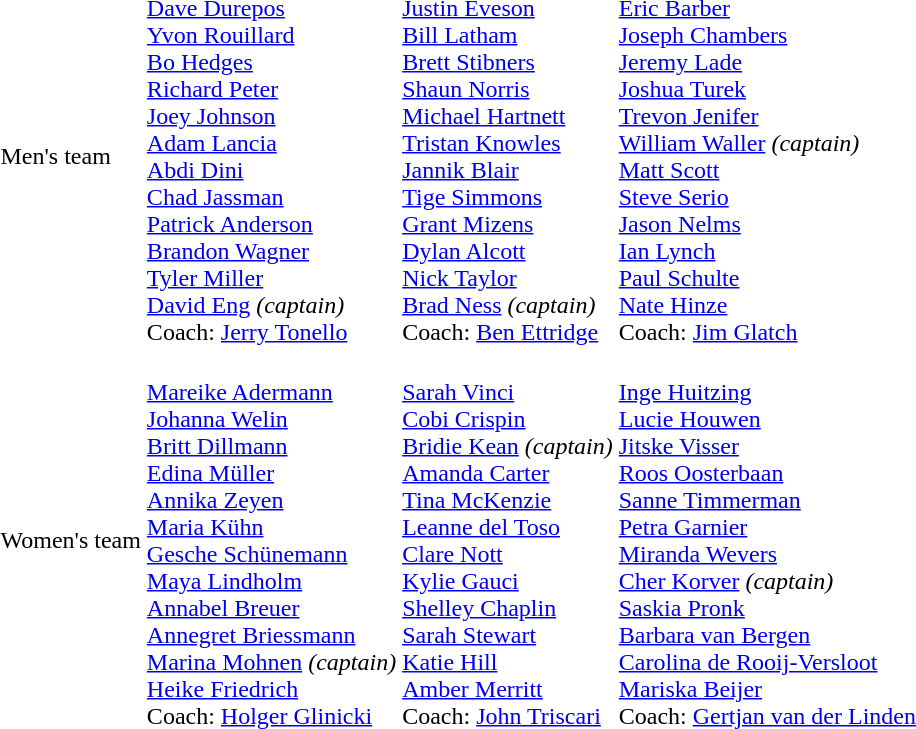<table>
<tr>
<td>Men's team<br></td>
<td><br><a href='#'>Dave Durepos</a><br><a href='#'>Yvon Rouillard</a><br><a href='#'>Bo Hedges</a><br><a href='#'>Richard Peter</a><br><a href='#'>Joey Johnson</a><br><a href='#'>Adam Lancia</a><br><a href='#'>Abdi Dini</a><br><a href='#'>Chad Jassman</a><br><a href='#'>Patrick Anderson</a><br><a href='#'>Brandon Wagner</a><br><a href='#'>Tyler Miller</a><br><a href='#'>David Eng</a> <em>(captain)</em><br>Coach: <a href='#'>Jerry Tonello</a></td>
<td><br><a href='#'>Justin Eveson</a><br><a href='#'>Bill Latham</a><br><a href='#'>Brett Stibners</a><br><a href='#'>Shaun Norris</a><br><a href='#'>Michael Hartnett</a><br><a href='#'>Tristan Knowles</a><br><a href='#'>Jannik Blair</a><br><a href='#'>Tige Simmons</a><br><a href='#'>Grant Mizens</a><br><a href='#'>Dylan Alcott</a><br><a href='#'>Nick Taylor</a><br><a href='#'>Brad Ness</a> <em>(captain)</em><br>Coach: <a href='#'>Ben Ettridge</a></td>
<td><br><a href='#'>Eric Barber</a><br><a href='#'>Joseph Chambers</a><br><a href='#'>Jeremy Lade</a><br><a href='#'>Joshua Turek</a><br><a href='#'>Trevon Jenifer</a><br><a href='#'>William Waller</a> <em>(captain)</em><br><a href='#'>Matt Scott</a><br><a href='#'>Steve Serio</a><br><a href='#'>Jason Nelms</a><br><a href='#'>Ian Lynch</a><br><a href='#'>Paul Schulte</a><br><a href='#'>Nate Hinze</a><br>Coach: <a href='#'>Jim Glatch</a></td>
</tr>
<tr>
<td>Women's team<br></td>
<td><br><a href='#'>Mareike Adermann</a><br><a href='#'>Johanna Welin</a><br><a href='#'>Britt Dillmann</a><br><a href='#'>Edina Müller</a><br><a href='#'>Annika Zeyen</a><br><a href='#'>Maria Kühn</a><br><a href='#'>Gesche Schünemann</a><br><a href='#'>Maya Lindholm</a><br><a href='#'>Annabel Breuer</a><br><a href='#'>Annegret Briessmann</a><br><a href='#'>Marina Mohnen</a> <em>(captain)</em><br><a href='#'>Heike Friedrich</a><br>Coach: <a href='#'>Holger Glinicki</a></td>
<td><br><a href='#'>Sarah Vinci</a><br><a href='#'>Cobi Crispin</a><br><a href='#'>Bridie Kean</a> <em>(captain)</em><br><a href='#'>Amanda Carter</a><br><a href='#'>Tina McKenzie</a><br><a href='#'>Leanne del Toso</a><br><a href='#'>Clare Nott</a><br><a href='#'>Kylie Gauci</a><br><a href='#'>Shelley Chaplin</a><br><a href='#'>Sarah Stewart</a><br><a href='#'>Katie Hill</a><br><a href='#'>Amber Merritt</a><br>Coach: <a href='#'>John Triscari</a></td>
<td><br><a href='#'>Inge Huitzing</a><br><a href='#'>Lucie Houwen</a><br><a href='#'>Jitske Visser</a><br><a href='#'>Roos Oosterbaan</a><br><a href='#'>Sanne Timmerman</a><br><a href='#'>Petra Garnier</a><br><a href='#'>Miranda Wevers</a><br><a href='#'>Cher Korver</a> <em>(captain)</em><br><a href='#'>Saskia Pronk</a><br><a href='#'>Barbara van Bergen</a><br><a href='#'>Carolina de Rooij-Versloot</a><br><a href='#'>Mariska Beijer</a><br>Coach: <a href='#'>Gertjan van der Linden</a></td>
</tr>
</table>
